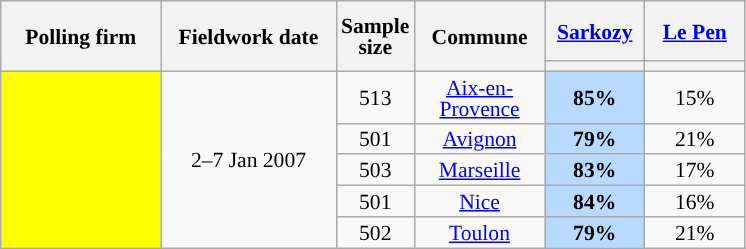<table class="wikitable sortable" style="text-align:center;font-size:90%;line-height:14px;">
<tr style="height:40px;">
<th style="width:100px;" rowspan="2">Polling firm</th>
<th style="width:110px;" rowspan="2">Fieldwork date</th>
<th style="width:35px;" rowspan="2">Sample<br>size</th>
<th style="width:80px;" rowspan="2">Commune</th>
<th class="unsortable" style="width:60px;"><a href='#'>Sarkozy</a><br></th>
<th class="unsortable" style="width:60px;"><a href='#'>Le Pen</a><br></th>
</tr>
<tr>
<th style="background:"></th>
<th style="background:"></th>
</tr>
<tr>
<td rowspan="5" style="background:yellow;"></td>
<td rowspan="5" data-sort-value="2007-01-07">2–7 Jan 2007</td>
<td>513</td>
<td><a href='#'>Aix-en-Provence</a></td>
<td style="background:#B9DAFF;"><strong>85%</strong></td>
<td>15%</td>
</tr>
<tr>
<td>501</td>
<td><a href='#'>Avignon</a></td>
<td style="background:#B9DAFF;"><strong>79%</strong></td>
<td>21%</td>
</tr>
<tr>
<td>503</td>
<td><a href='#'>Marseille</a></td>
<td style="background:#B9DAFF;"><strong>83%</strong></td>
<td>17%</td>
</tr>
<tr>
<td>501</td>
<td><a href='#'>Nice</a></td>
<td style="background:#B9DAFF;"><strong>84%</strong></td>
<td>16%</td>
</tr>
<tr>
<td>502</td>
<td><a href='#'>Toulon</a></td>
<td style="background:#B9DAFF;"><strong>79%</strong></td>
<td>21%</td>
</tr>
</table>
